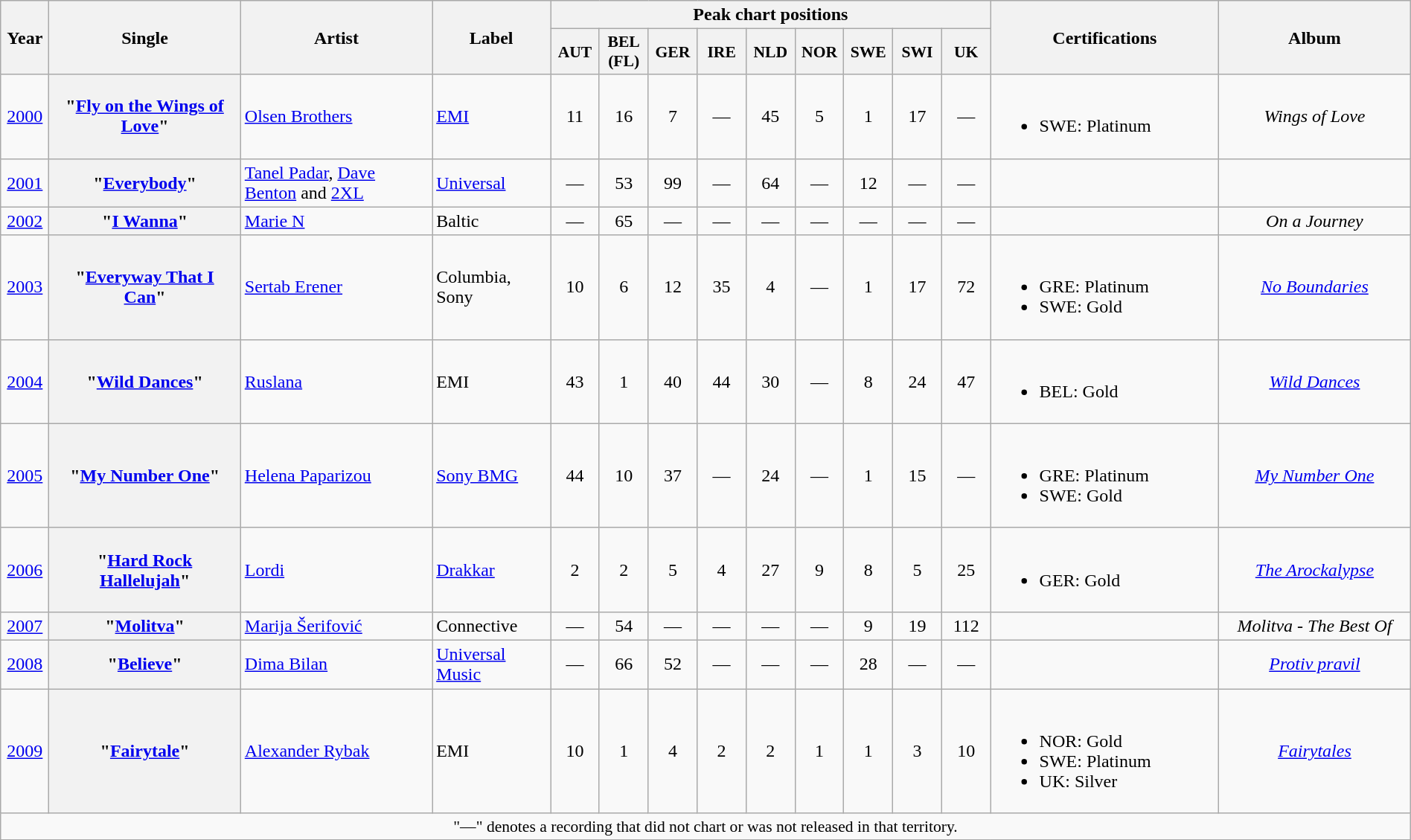<table class="wikitable plainrowheaders" style="text-align:center;width:100%;">
<tr>
<th rowspan="2" style="width:35px;">Year</th>
<th rowspan="2" style="width:10em;">Single</th>
<th rowspan="2" style="width:10em;">Artist</th>
<th rowspan="2" style="width:6em;">Label</th>
<th colspan="9">Peak chart positions</th>
<th rowspan="2" style="width:12em;">Certifications</th>
<th rowspan="2" style="width:10em;">Album</th>
</tr>
<tr>
<th scope="col" style="width:2.5em;font-size:90%;">AUT<br></th>
<th scope="col" style="width:2.5em;font-size:90%;">BEL<br>(FL)<br></th>
<th scope="col" style="width:2.5em;font-size:90%;">GER<br></th>
<th scope="col" style="width:2.5em;font-size:90%;">IRE<br></th>
<th scope="col" style="width:2.5em;font-size:90%;">NLD<br></th>
<th scope="col" style="width:2.5em;font-size:90%;">NOR <br></th>
<th scope="col" style="width:2.5em;font-size:90%;">SWE<br></th>
<th scope="col" style="width:2.5em;font-size:90%;">SWI<br></th>
<th scope="col" style="width:2.5em;font-size:90%;">UK<br></th>
</tr>
<tr>
<td><a href='#'>2000</a></td>
<th scope="row">"<a href='#'>Fly on the Wings of Love</a>"</th>
<td style="text-align:left;"><a href='#'>Olsen Brothers</a></td>
<td style="text-align:left;"><a href='#'>EMI</a></td>
<td>11</td>
<td>16</td>
<td>7</td>
<td>—</td>
<td>45</td>
<td>5</td>
<td>1</td>
<td>17</td>
<td>—</td>
<td style="text-align:left;"><br><ul><li>SWE: Platinum</li></ul></td>
<td><em>Wings of Love</em></td>
</tr>
<tr>
<td><a href='#'>2001</a></td>
<th scope="row">"<a href='#'>Everybody</a>"</th>
<td style="text-align:left;"><a href='#'>Tanel Padar</a>, <a href='#'>Dave Benton</a> and <a href='#'>2XL</a></td>
<td style="text-align:left;"><a href='#'>Universal</a></td>
<td>—</td>
<td>53</td>
<td>99</td>
<td>—</td>
<td>64</td>
<td>—</td>
<td>12</td>
<td>—</td>
<td>—</td>
<td style="text-align:left;"></td>
<td></td>
</tr>
<tr>
<td><a href='#'>2002</a></td>
<th scope="row">"<a href='#'>I Wanna</a>"</th>
<td style="text-align:left;"><a href='#'>Marie N</a></td>
<td style="text-align:left;">Baltic</td>
<td>—</td>
<td>65</td>
<td>—</td>
<td>—</td>
<td>—</td>
<td>—</td>
<td>—</td>
<td>—</td>
<td>—</td>
<td style="text-align:left;"></td>
<td><em>On a Journey</em></td>
</tr>
<tr>
<td><a href='#'>2003</a></td>
<th scope="row">"<a href='#'>Everyway That I Can</a>"</th>
<td style="text-align:left;"><a href='#'>Sertab Erener</a></td>
<td style="text-align:left;">Columbia, Sony</td>
<td>10</td>
<td>6</td>
<td>12</td>
<td>35</td>
<td>4</td>
<td>—</td>
<td>1</td>
<td>17</td>
<td>72</td>
<td style="text-align:left;"><br><ul><li>GRE: Platinum</li><li>SWE: Gold</li></ul></td>
<td><em><a href='#'>No Boundaries</a></em></td>
</tr>
<tr>
<td><a href='#'>2004</a></td>
<th scope="row">"<a href='#'>Wild Dances</a>"</th>
<td style="text-align:left;"><a href='#'>Ruslana</a></td>
<td style="text-align:left;">EMI</td>
<td>43</td>
<td>1</td>
<td>40</td>
<td>44</td>
<td>30</td>
<td>—</td>
<td>8</td>
<td>24</td>
<td>47</td>
<td style="text-align:left;"><br><ul><li>BEL: Gold</li></ul></td>
<td><em><a href='#'>Wild Dances</a></em></td>
</tr>
<tr>
<td><a href='#'>2005</a></td>
<th scope="row">"<a href='#'>My Number One</a>"</th>
<td style="text-align:left;"><a href='#'>Helena Paparizou</a></td>
<td style="text-align:left;"><a href='#'>Sony BMG</a></td>
<td>44</td>
<td>10</td>
<td>37</td>
<td>—</td>
<td>24</td>
<td>—</td>
<td>1</td>
<td>15</td>
<td>—</td>
<td style="text-align:left;"><br><ul><li>GRE: Platinum</li><li>SWE: Gold</li></ul></td>
<td><em><a href='#'>My Number One</a></em></td>
</tr>
<tr>
<td><a href='#'>2006</a></td>
<th scope="row">"<a href='#'>Hard Rock Hallelujah</a>"</th>
<td style="text-align:left;"><a href='#'>Lordi</a></td>
<td style="text-align:left;"><a href='#'>Drakkar</a></td>
<td>2</td>
<td>2</td>
<td>5</td>
<td>4</td>
<td>27</td>
<td>9</td>
<td>8</td>
<td>5</td>
<td>25</td>
<td style="text-align:left;"><br><ul><li>GER: Gold</li></ul></td>
<td><em><a href='#'>The Arockalypse</a></em></td>
</tr>
<tr>
<td><a href='#'>2007</a></td>
<th scope="row">"<a href='#'>Molitva</a>"</th>
<td style="text-align:left;"><a href='#'>Marija Šerifović</a></td>
<td style="text-align:left;">Connective</td>
<td>—</td>
<td>54</td>
<td>—</td>
<td>—</td>
<td>—</td>
<td>—</td>
<td>9</td>
<td>19</td>
<td>112</td>
<td style="text-align:left;"></td>
<td><em>Molitva - The Best Of</em></td>
</tr>
<tr>
<td><a href='#'>2008</a></td>
<th scope="row">"<a href='#'>Believe</a>"</th>
<td style="text-align:left;"><a href='#'>Dima Bilan</a></td>
<td style="text-align:left;"><a href='#'>Universal Music</a></td>
<td>—</td>
<td>66</td>
<td>52</td>
<td>—</td>
<td>—</td>
<td>—</td>
<td>28</td>
<td>—</td>
<td>—</td>
<td style="text-align:left;"></td>
<td><em><a href='#'>Protiv pravil</a></em></td>
</tr>
<tr>
<td><a href='#'>2009</a></td>
<th scope="row">"<a href='#'>Fairytale</a>"</th>
<td style="text-align:left;"><a href='#'>Alexander Rybak</a></td>
<td style="text-align:left;">EMI</td>
<td>10</td>
<td>1</td>
<td>4</td>
<td>2</td>
<td>2</td>
<td>1</td>
<td>1</td>
<td>3</td>
<td>10</td>
<td style="text-align:left;"><br><ul><li>NOR: Gold</li><li>SWE: Platinum</li><li>UK: Silver</li></ul></td>
<td><a href='#'><em>Fairytales</em></a></td>
</tr>
<tr>
<td colspan="16" style="font-size:90%">"—" denotes a recording that did not chart or was not released in that territory.</td>
</tr>
<tr>
</tr>
</table>
